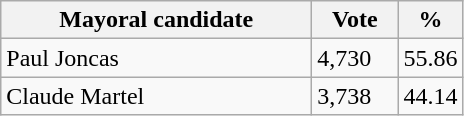<table class="wikitable">
<tr>
<th bgcolor="#DDDDFF" width="200px">Mayoral candidate</th>
<th bgcolor="#DDDDFF" width="50px">Vote</th>
<th bgcolor="#DDDDFF" width="30px">%</th>
</tr>
<tr>
<td>Paul Joncas</td>
<td>4,730</td>
<td>55.86</td>
</tr>
<tr>
<td>Claude Martel</td>
<td>3,738</td>
<td>44.14</td>
</tr>
</table>
